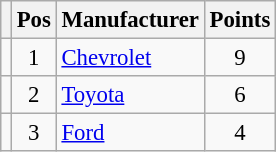<table class="wikitable" style="font-size: 95%;">
<tr>
<th></th>
<th>Pos</th>
<th>Manufacturer</th>
<th>Points</th>
</tr>
<tr>
<td align="left"></td>
<td style="text-align:center;">1</td>
<td><a href='#'>Chevrolet</a></td>
<td style="text-align:center;">9</td>
</tr>
<tr>
<td align="left"></td>
<td style="text-align:center;">2</td>
<td><a href='#'>Toyota</a></td>
<td style="text-align:center;">6</td>
</tr>
<tr>
<td align="left"></td>
<td style="text-align:center;">3</td>
<td><a href='#'>Ford</a></td>
<td style="text-align:center;">4</td>
</tr>
</table>
